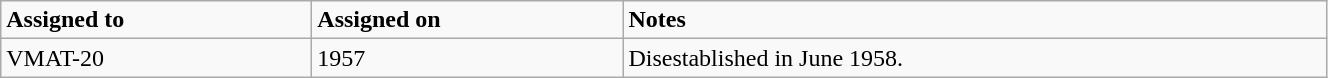<table class="wikitable" style="width: 70%;">
<tr>
<td style="width: 200px;"><strong>Assigned to</strong></td>
<td style="width: 200px;"><strong>Assigned on</strong></td>
<td><strong>Notes</strong></td>
</tr>
<tr>
<td>VMAT-20</td>
<td>1957</td>
<td>Disestablished in June 1958.</td>
</tr>
</table>
